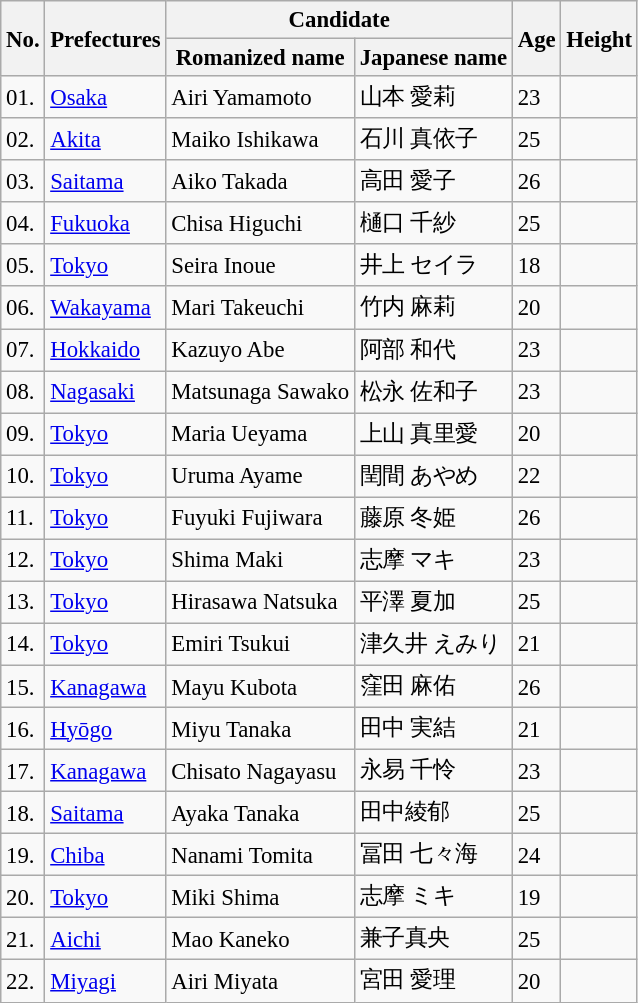<table class="wikitable" style="font-size: 95%;">
<tr>
<th rowspan=2>No.</th>
<th rowspan=2>Prefectures</th>
<th colspan=2>Candidate</th>
<th rowspan=2>Age</th>
<th rowspan=2>Height</th>
</tr>
<tr>
<th>Romanized name</th>
<th>Japanese name</th>
</tr>
<tr>
<td>01.</td>
<td><a href='#'>Osaka</a></td>
<td>Airi Yamamoto</td>
<td>山本 愛莉</td>
<td>23</td>
<td></td>
</tr>
<tr>
<td>02.</td>
<td><a href='#'>Akita</a></td>
<td>Maiko Ishikawa</td>
<td>石川 真依子</td>
<td>25</td>
<td></td>
</tr>
<tr>
<td>03.</td>
<td><a href='#'>Saitama</a></td>
<td>Aiko Takada</td>
<td>高田 愛子</td>
<td>26</td>
<td></td>
</tr>
<tr>
<td>04.</td>
<td><a href='#'>Fukuoka</a></td>
<td>Chisa Higuchi</td>
<td>樋口 千紗</td>
<td>25</td>
<td></td>
</tr>
<tr>
<td>05.</td>
<td><a href='#'>Tokyo</a></td>
<td>Seira Inoue</td>
<td>井上 セイラ</td>
<td>18</td>
<td></td>
</tr>
<tr>
<td>06.</td>
<td><a href='#'>Wakayama</a></td>
<td>Mari Takeuchi</td>
<td>竹内 麻莉</td>
<td>20</td>
<td></td>
</tr>
<tr>
<td>07.</td>
<td><a href='#'>Hokkaido</a></td>
<td>Kazuyo Abe</td>
<td>阿部 和代</td>
<td>23</td>
<td></td>
</tr>
<tr>
<td>08.</td>
<td><a href='#'>Nagasaki</a></td>
<td>Matsunaga Sawako</td>
<td>松永 佐和子</td>
<td>23</td>
<td></td>
</tr>
<tr>
<td>09.</td>
<td><a href='#'>Tokyo</a></td>
<td>Maria Ueyama</td>
<td>上山 真里愛</td>
<td>20</td>
<td></td>
</tr>
<tr>
<td>10.</td>
<td><a href='#'>Tokyo</a></td>
<td>Uruma Ayame</td>
<td>閏間 あやめ</td>
<td>22</td>
<td></td>
</tr>
<tr>
<td>11.</td>
<td><a href='#'>Tokyo</a></td>
<td>Fuyuki Fujiwara</td>
<td>藤原 冬姫</td>
<td>26</td>
<td></td>
</tr>
<tr>
<td>12.</td>
<td><a href='#'>Tokyo</a></td>
<td>Shima Maki</td>
<td>志摩 マキ</td>
<td>23</td>
<td></td>
</tr>
<tr>
<td>13.</td>
<td><a href='#'>Tokyo</a></td>
<td>Hirasawa Natsuka</td>
<td>平澤 夏加</td>
<td>25</td>
<td></td>
</tr>
<tr>
<td>14.</td>
<td><a href='#'>Tokyo</a></td>
<td>Emiri Tsukui</td>
<td>津久井 えみり</td>
<td>21</td>
<td></td>
</tr>
<tr>
<td>15.</td>
<td><a href='#'>Kanagawa</a></td>
<td>Mayu Kubota</td>
<td>窪田 麻佑</td>
<td>26</td>
<td></td>
</tr>
<tr>
<td>16.</td>
<td><a href='#'>Hyōgo</a></td>
<td>Miyu Tanaka</td>
<td>田中 実結</td>
<td>21</td>
<td></td>
</tr>
<tr>
<td>17.</td>
<td><a href='#'>Kanagawa</a></td>
<td>Chisato Nagayasu</td>
<td>永易 千怜</td>
<td>23</td>
<td></td>
</tr>
<tr>
<td>18.</td>
<td><a href='#'>Saitama</a></td>
<td>Ayaka Tanaka</td>
<td>田中綾郁</td>
<td>25</td>
<td></td>
</tr>
<tr>
<td>19.</td>
<td><a href='#'>Chiba</a></td>
<td>Nanami Tomita</td>
<td>冨田 七々海</td>
<td>24</td>
<td></td>
</tr>
<tr>
<td>20.</td>
<td><a href='#'>Tokyo</a></td>
<td>Miki Shima</td>
<td>志摩 ミキ</td>
<td>19</td>
<td></td>
</tr>
<tr>
<td>21.</td>
<td><a href='#'>Aichi</a></td>
<td>Mao Kaneko</td>
<td>兼子真央</td>
<td>25</td>
<td></td>
</tr>
<tr>
<td>22.</td>
<td><a href='#'>Miyagi</a></td>
<td>Airi Miyata</td>
<td>宮田 愛理</td>
<td>20</td>
<td></td>
</tr>
</table>
